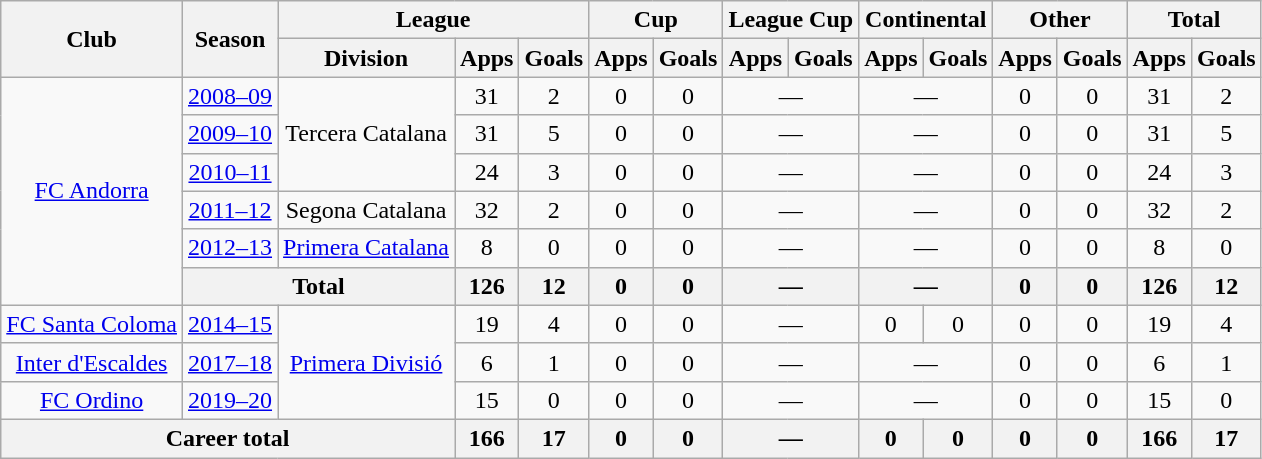<table class="wikitable" style="text-align:center">
<tr>
<th rowspan="2">Club</th>
<th rowspan="2">Season</th>
<th colspan="3">League</th>
<th colspan="2">Cup</th>
<th colspan="2">League Cup</th>
<th colspan="2">Continental</th>
<th colspan="2">Other</th>
<th colspan="2">Total</th>
</tr>
<tr>
<th>Division</th>
<th>Apps</th>
<th>Goals</th>
<th>Apps</th>
<th>Goals</th>
<th>Apps</th>
<th>Goals</th>
<th>Apps</th>
<th>Goals</th>
<th>Apps</th>
<th>Goals</th>
<th>Apps</th>
<th>Goals</th>
</tr>
<tr>
<td rowspan="6"><a href='#'>FC Andorra</a></td>
<td><a href='#'>2008–09</a></td>
<td rowspan="3">Tercera Catalana</td>
<td>31</td>
<td>2</td>
<td>0</td>
<td>0</td>
<td colspan="2">—</td>
<td colspan="2">—</td>
<td>0</td>
<td>0</td>
<td>31</td>
<td>2</td>
</tr>
<tr>
<td><a href='#'>2009–10</a></td>
<td>31</td>
<td>5</td>
<td>0</td>
<td>0</td>
<td colspan="2">—</td>
<td colspan="2">—</td>
<td>0</td>
<td>0</td>
<td>31</td>
<td>5</td>
</tr>
<tr>
<td><a href='#'>2010–11</a></td>
<td>24</td>
<td>3</td>
<td>0</td>
<td>0</td>
<td colspan="2">—</td>
<td colspan="2">—</td>
<td>0</td>
<td>0</td>
<td>24</td>
<td>3</td>
</tr>
<tr>
<td><a href='#'>2011–12</a></td>
<td rowspan="1">Segona Catalana</td>
<td>32</td>
<td>2</td>
<td>0</td>
<td>0</td>
<td colspan="2">—</td>
<td colspan="2">—</td>
<td>0</td>
<td>0</td>
<td>32</td>
<td>2</td>
</tr>
<tr>
<td><a href='#'>2012–13</a></td>
<td rowspan="1"><a href='#'>Primera Catalana</a></td>
<td>8</td>
<td>0</td>
<td>0</td>
<td>0</td>
<td colspan="2">—</td>
<td colspan="2">—</td>
<td>0</td>
<td>0</td>
<td>8</td>
<td>0</td>
</tr>
<tr>
<th colspan="2">Total</th>
<th>126</th>
<th>12</th>
<th>0</th>
<th>0</th>
<th colspan="2">—</th>
<th colspan="2">—</th>
<th>0</th>
<th>0</th>
<th>126</th>
<th>12</th>
</tr>
<tr>
<td rowspan="1"><a href='#'>FC Santa Coloma</a></td>
<td><a href='#'>2014–15</a></td>
<td rowspan="3"><a href='#'>Primera Divisió</a></td>
<td>19</td>
<td>4</td>
<td>0</td>
<td>0</td>
<td colspan="2">—</td>
<td>0</td>
<td>0</td>
<td>0</td>
<td>0</td>
<td>19</td>
<td>4</td>
</tr>
<tr>
<td rowspan="1"><a href='#'>Inter d'Escaldes</a></td>
<td><a href='#'>2017–18</a></td>
<td>6</td>
<td>1</td>
<td>0</td>
<td>0</td>
<td colspan="2">—</td>
<td colspan="2">—</td>
<td>0</td>
<td>0</td>
<td>6</td>
<td>1</td>
</tr>
<tr>
<td rowspan="1"><a href='#'>FC Ordino</a></td>
<td><a href='#'>2019–20</a></td>
<td>15</td>
<td>0</td>
<td>0</td>
<td>0</td>
<td colspan="2">—</td>
<td colspan="2">—</td>
<td>0</td>
<td>0</td>
<td>15</td>
<td>0</td>
</tr>
<tr>
<th colspan="3">Career total</th>
<th>166</th>
<th>17</th>
<th>0</th>
<th>0</th>
<th colspan="2">—</th>
<th>0</th>
<th>0</th>
<th>0</th>
<th>0</th>
<th>166</th>
<th>17</th>
</tr>
</table>
